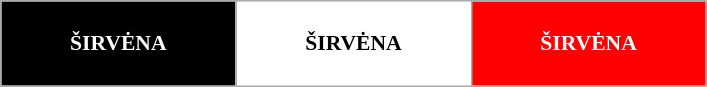<table class="wikitable" style="font-size: 90%; text-align: center; border=1 cellspacing=0">
<tr>
<td style="background:Black;color:White" width="150" height="50"><strong>ŠIRVĖNA</strong></td>
<td style="background:White;color:Black" width="150" height="50"><strong>ŠIRVĖNA</strong></td>
<td style="background:Red;color:White" width="150" height="50"><strong>ŠIRVĖNA</strong></td>
</tr>
</table>
